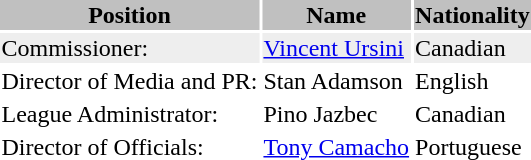<table class="toccolours">
<tr style="background:silver">
<th>Position</th>
<th>Name</th>
<th>Nationality</th>
</tr>
<tr style="background:#eee;">
<td>Commissioner:</td>
<td><a href='#'>Vincent Ursini</a></td>
<td> Canadian</td>
</tr>
<tr>
<td>Director of Media and PR:</td>
<td>Stan Adamson</td>
<td> English</td>
</tr>
<tr>
<td>League Administrator:</td>
<td>Pino Jazbec</td>
<td> Canadian</td>
</tr>
<tr>
<td>Director of Officials:</td>
<td><a href='#'>Tony Camacho</a></td>
<td> Portuguese</td>
</tr>
<tr>
</tr>
</table>
